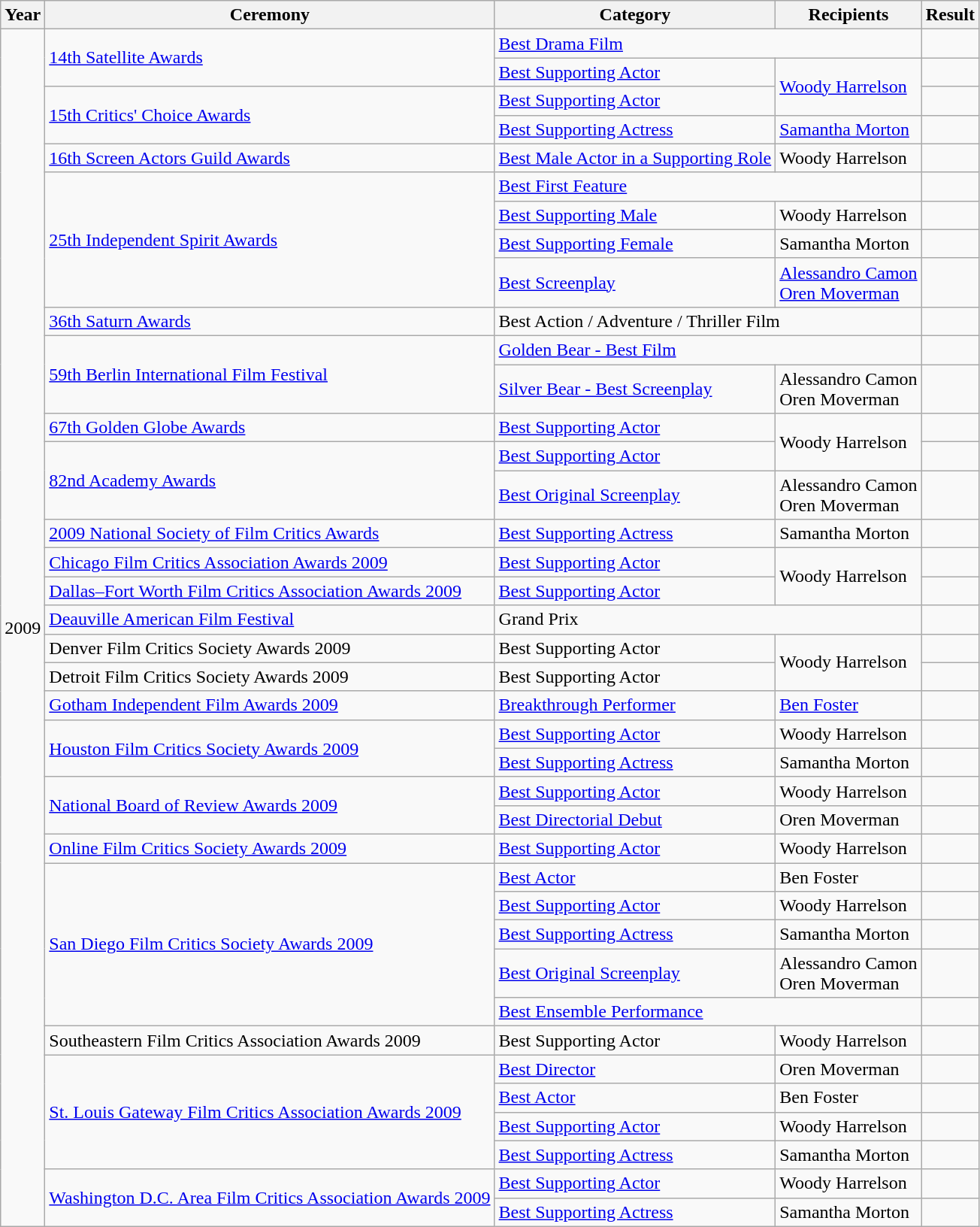<table class="wikitable sortable">
<tr>
<th align="left">Year</th>
<th align="left">Ceremony</th>
<th align="left">Category</th>
<th align="left">Recipients</th>
<th align="left">Result</th>
</tr>
<tr>
<td rowspan="39">2009</td>
<td rowspan="2"><a href='#'>14th Satellite Awards</a></td>
<td colspan="2"><a href='#'>Best Drama Film</a></td>
<td></td>
</tr>
<tr>
<td><a href='#'>Best Supporting Actor</a></td>
<td rowspan="2"><a href='#'>Woody Harrelson</a></td>
<td></td>
</tr>
<tr>
<td rowspan="2"><a href='#'>15th Critics' Choice Awards</a></td>
<td><a href='#'>Best Supporting Actor</a></td>
<td></td>
</tr>
<tr>
<td><a href='#'>Best Supporting Actress</a></td>
<td><a href='#'>Samantha Morton</a></td>
<td></td>
</tr>
<tr>
<td><a href='#'>16th Screen Actors Guild Awards</a></td>
<td><a href='#'>Best Male Actor in a Supporting Role</a></td>
<td>Woody Harrelson</td>
<td></td>
</tr>
<tr>
<td rowspan="4"><a href='#'>25th Independent Spirit Awards</a></td>
<td colspan="2"><a href='#'>Best First Feature</a></td>
<td></td>
</tr>
<tr>
<td><a href='#'>Best Supporting Male</a></td>
<td>Woody Harrelson</td>
<td></td>
</tr>
<tr>
<td><a href='#'>Best Supporting Female</a></td>
<td>Samantha Morton</td>
<td></td>
</tr>
<tr>
<td><a href='#'>Best Screenplay</a></td>
<td><a href='#'>Alessandro Camon</a><br><a href='#'>Oren Moverman</a></td>
<td></td>
</tr>
<tr>
<td><a href='#'>36th Saturn Awards</a></td>
<td colspan="2">Best Action / Adventure / Thriller Film</td>
<td></td>
</tr>
<tr>
<td rowspan="2"><a href='#'>59th Berlin International Film Festival</a></td>
<td colspan="2"><a href='#'>Golden Bear - Best Film</a></td>
<td></td>
</tr>
<tr>
<td><a href='#'>Silver Bear - Best Screenplay</a></td>
<td>Alessandro Camon<br>Oren Moverman</td>
<td></td>
</tr>
<tr>
<td><a href='#'>67th Golden Globe Awards</a></td>
<td><a href='#'>Best Supporting Actor</a></td>
<td rowspan="2">Woody Harrelson</td>
<td></td>
</tr>
<tr>
<td rowspan="2"><a href='#'>82nd Academy Awards</a></td>
<td><a href='#'>Best Supporting Actor</a></td>
<td></td>
</tr>
<tr>
<td><a href='#'>Best Original Screenplay</a></td>
<td>Alessandro Camon<br>Oren Moverman</td>
<td></td>
</tr>
<tr>
<td><a href='#'>2009 National Society of Film Critics Awards</a></td>
<td><a href='#'>Best Supporting Actress</a></td>
<td>Samantha Morton</td>
<td></td>
</tr>
<tr>
<td><a href='#'>Chicago Film Critics Association Awards 2009</a></td>
<td><a href='#'>Best Supporting Actor</a></td>
<td rowspan="2">Woody Harrelson</td>
<td></td>
</tr>
<tr>
<td><a href='#'>Dallas–Fort Worth Film Critics Association Awards 2009</a></td>
<td><a href='#'>Best Supporting Actor</a></td>
<td></td>
</tr>
<tr>
<td><a href='#'>Deauville American Film Festival</a></td>
<td colspan="2">Grand Prix</td>
<td></td>
</tr>
<tr>
<td>Denver Film Critics Society Awards 2009</td>
<td>Best Supporting Actor</td>
<td rowspan="2">Woody Harrelson</td>
<td></td>
</tr>
<tr>
<td>Detroit Film Critics Society Awards 2009</td>
<td>Best Supporting Actor</td>
<td></td>
</tr>
<tr>
<td><a href='#'>Gotham Independent Film Awards 2009</a></td>
<td><a href='#'>Breakthrough Performer</a></td>
<td><a href='#'>Ben Foster</a></td>
<td></td>
</tr>
<tr>
<td rowspan="2"><a href='#'>Houston Film Critics Society Awards 2009</a></td>
<td><a href='#'>Best Supporting Actor</a></td>
<td>Woody Harrelson</td>
<td></td>
</tr>
<tr>
<td><a href='#'>Best Supporting Actress</a></td>
<td>Samantha Morton</td>
<td></td>
</tr>
<tr>
<td rowspan="2"><a href='#'>National Board of Review Awards 2009</a></td>
<td><a href='#'>Best Supporting Actor</a></td>
<td>Woody Harrelson</td>
<td></td>
</tr>
<tr>
<td><a href='#'>Best Directorial Debut</a></td>
<td>Oren Moverman</td>
<td></td>
</tr>
<tr>
<td><a href='#'>Online Film Critics Society Awards 2009</a></td>
<td><a href='#'>Best Supporting Actor</a></td>
<td>Woody Harrelson</td>
<td></td>
</tr>
<tr>
<td rowspan="5"><a href='#'>San Diego Film Critics Society Awards 2009</a></td>
<td><a href='#'>Best Actor</a></td>
<td>Ben Foster</td>
<td></td>
</tr>
<tr>
<td><a href='#'>Best Supporting Actor</a></td>
<td>Woody Harrelson</td>
<td></td>
</tr>
<tr>
<td><a href='#'>Best Supporting Actress</a></td>
<td>Samantha Morton</td>
<td></td>
</tr>
<tr>
<td><a href='#'>Best Original Screenplay</a></td>
<td>Alessandro Camon<br>Oren Moverman</td>
<td></td>
</tr>
<tr>
<td colspan="2"><a href='#'>Best Ensemble Performance</a></td>
<td></td>
</tr>
<tr>
<td>Southeastern Film Critics Association Awards 2009</td>
<td>Best Supporting Actor</td>
<td>Woody Harrelson</td>
<td></td>
</tr>
<tr>
<td rowspan="4"><a href='#'>St. Louis Gateway Film Critics Association Awards 2009</a></td>
<td><a href='#'>Best Director</a></td>
<td>Oren Moverman</td>
<td></td>
</tr>
<tr>
<td><a href='#'>Best Actor</a></td>
<td>Ben Foster</td>
<td></td>
</tr>
<tr>
<td><a href='#'>Best Supporting Actor</a></td>
<td>Woody Harrelson</td>
<td></td>
</tr>
<tr>
<td><a href='#'>Best Supporting Actress</a></td>
<td>Samantha Morton</td>
<td></td>
</tr>
<tr>
<td rowspan="2"><a href='#'>Washington D.C. Area Film Critics Association Awards 2009</a></td>
<td><a href='#'>Best Supporting Actor</a></td>
<td>Woody Harrelson</td>
<td></td>
</tr>
<tr>
<td><a href='#'>Best Supporting Actress</a></td>
<td>Samantha Morton</td>
<td></td>
</tr>
</table>
